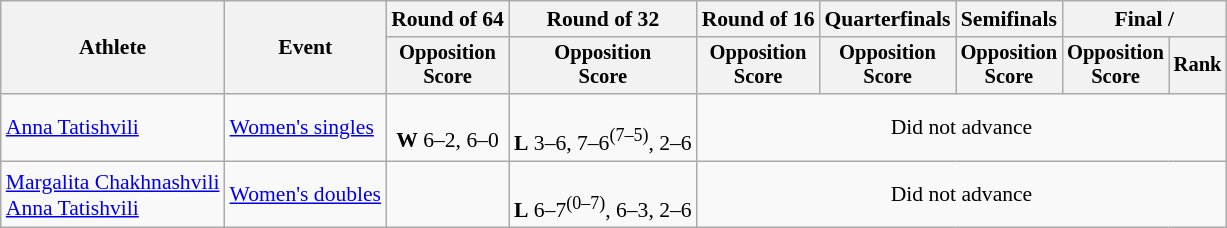<table class=wikitable style="font-size:90%">
<tr>
<th rowspan="2">Athlete</th>
<th rowspan="2">Event</th>
<th>Round of 64</th>
<th>Round of 32</th>
<th>Round of 16</th>
<th>Quarterfinals</th>
<th>Semifinals</th>
<th colspan=2>Final / </th>
</tr>
<tr style="font-size:95%">
<th>Opposition<br>Score</th>
<th>Opposition<br>Score</th>
<th>Opposition<br>Score</th>
<th>Opposition<br>Score</th>
<th>Opposition<br>Score</th>
<th>Opposition<br>Score</th>
<th>Rank</th>
</tr>
<tr align=center>
<td align=left><a href='#'>Anna Tatishvili</a></td>
<td align=left><a href='#'>Women's singles</a></td>
<td><br><strong>W</strong> 6–2, 6–0</td>
<td><br><strong>L</strong> 3–6, 7–6<sup>(7–5)</sup>, 2–6</td>
<td colspan=5>Did not advance</td>
</tr>
<tr align=center>
<td align=left><a href='#'>Margalita Chakhnashvili</a><br><a href='#'>Anna Tatishvili</a></td>
<td align=left><a href='#'>Women's doubles</a></td>
<td></td>
<td><br><strong>L</strong> 6–7<sup>(0–7)</sup>, 6–3, 2–6</td>
<td colspan=5>Did not advance</td>
</tr>
</table>
